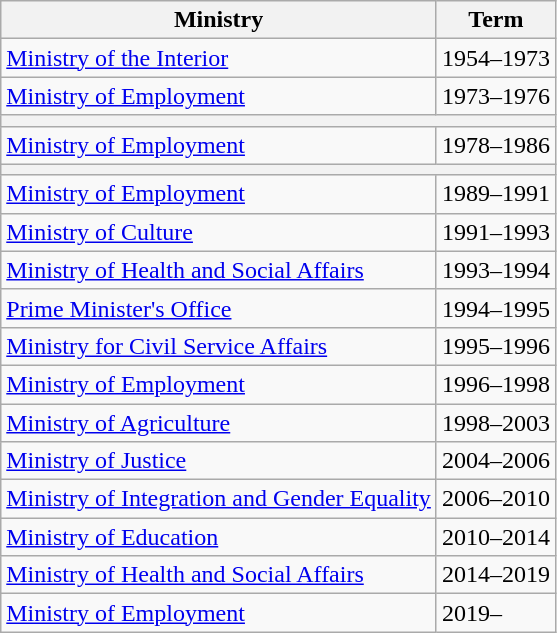<table class="wikitable">
<tr>
<th>Ministry</th>
<th>Term</th>
</tr>
<tr>
<td><a href='#'>Ministry of the Interior</a></td>
<td>1954–1973</td>
</tr>
<tr>
<td><a href='#'>Ministry of Employment</a></td>
<td>1973–1976</td>
</tr>
<tr>
<th colspan="2"></th>
</tr>
<tr>
<td><a href='#'>Ministry of Employment</a></td>
<td>1978–1986</td>
</tr>
<tr>
<th colspan="2"></th>
</tr>
<tr>
<td><a href='#'>Ministry of Employment</a></td>
<td>1989–1991</td>
</tr>
<tr>
<td><a href='#'>Ministry of Culture</a></td>
<td>1991–1993</td>
</tr>
<tr>
<td><a href='#'>Ministry of Health and Social Affairs</a></td>
<td>1993–1994</td>
</tr>
<tr>
<td><a href='#'>Prime Minister's Office</a></td>
<td>1994–1995</td>
</tr>
<tr>
<td><a href='#'>Ministry for Civil Service Affairs</a></td>
<td>1995–1996</td>
</tr>
<tr>
<td><a href='#'>Ministry of Employment</a></td>
<td>1996–1998</td>
</tr>
<tr>
<td><a href='#'>Ministry of Agriculture</a></td>
<td>1998–2003</td>
</tr>
<tr>
<td><a href='#'>Ministry of Justice</a></td>
<td>2004–2006</td>
</tr>
<tr>
<td><a href='#'>Ministry of Integration and Gender Equality</a></td>
<td>2006–2010</td>
</tr>
<tr>
<td><a href='#'>Ministry of Education</a></td>
<td>2010–2014</td>
</tr>
<tr>
<td><a href='#'>Ministry of Health and Social Affairs</a></td>
<td>2014–2019</td>
</tr>
<tr>
<td><a href='#'>Ministry of Employment</a></td>
<td>2019–</td>
</tr>
</table>
